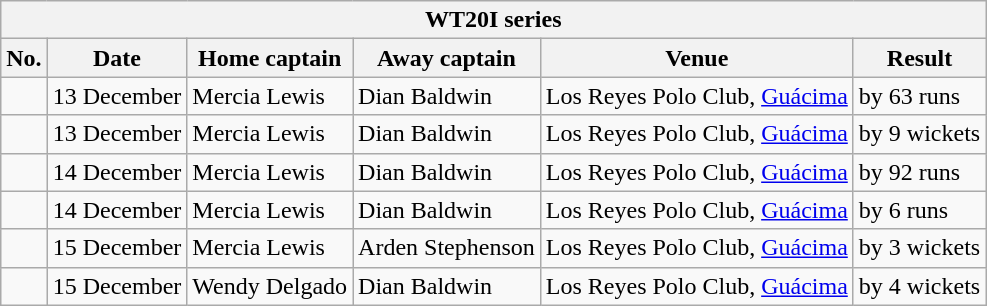<table class="wikitable">
<tr>
<th colspan="8">WT20I series</th>
</tr>
<tr>
<th>No.</th>
<th>Date</th>
<th>Home captain</th>
<th>Away captain</th>
<th>Venue</th>
<th>Result</th>
</tr>
<tr>
<td></td>
<td>13 December</td>
<td>Mercia Lewis</td>
<td>Dian Baldwin</td>
<td>Los Reyes Polo Club, <a href='#'>Guácima</a></td>
<td> by 63 runs</td>
</tr>
<tr>
<td></td>
<td>13 December</td>
<td>Mercia Lewis</td>
<td>Dian Baldwin</td>
<td>Los Reyes Polo Club, <a href='#'>Guácima</a></td>
<td> by 9 wickets</td>
</tr>
<tr>
<td></td>
<td>14 December</td>
<td>Mercia Lewis</td>
<td>Dian Baldwin</td>
<td>Los Reyes Polo Club, <a href='#'>Guácima</a></td>
<td> by 92 runs</td>
</tr>
<tr>
<td></td>
<td>14 December</td>
<td>Mercia Lewis</td>
<td>Dian Baldwin</td>
<td>Los Reyes Polo Club, <a href='#'>Guácima</a></td>
<td> by 6 runs</td>
</tr>
<tr>
<td></td>
<td>15 December</td>
<td>Mercia Lewis</td>
<td>Arden Stephenson</td>
<td>Los Reyes Polo Club, <a href='#'>Guácima</a></td>
<td> by 3 wickets</td>
</tr>
<tr>
<td></td>
<td>15 December</td>
<td>Wendy Delgado</td>
<td>Dian Baldwin</td>
<td>Los Reyes Polo Club, <a href='#'>Guácima</a></td>
<td> by 4 wickets</td>
</tr>
</table>
